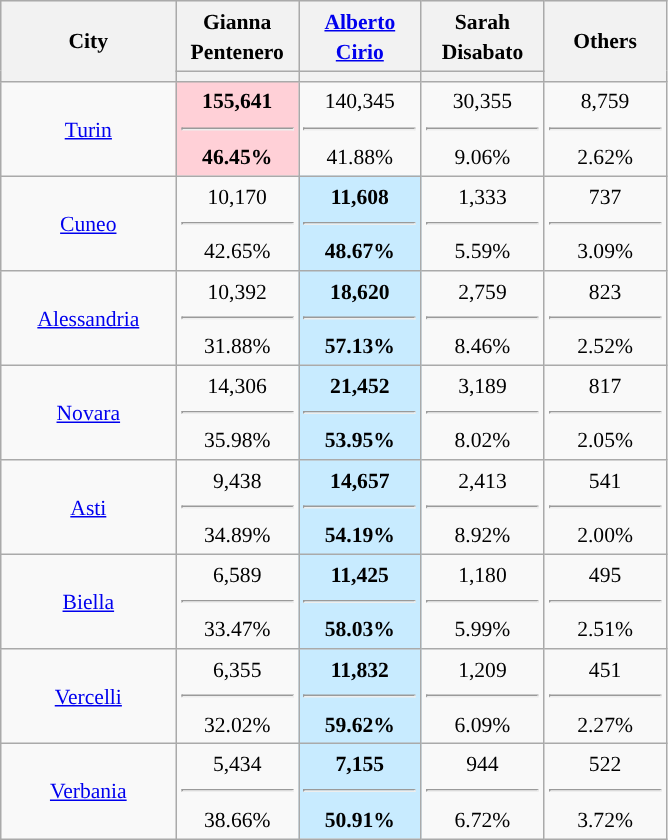<table class="wikitable" style="text-align:center;font-size:90%;line-height:20px">
<tr style="height:30px; background-color:#E9E9E9">
<th style="width:110px;" rowspan="2">City</th>
<th style="width:75px;">Gianna Pentenero</th>
<th style="width:75px;"><a href='#'>Alberto Cirio</a></th>
<th style="width:75px;">Sarah Disabato</th>
<th rowspan="2" style="width:75px;">Others</th>
</tr>
<tr>
<th style="background:"></th>
<th style="background:"></th>
<th style="background:"></th>
</tr>
<tr>
<td><a href='#'>Turin</a></td>
<td style="background:#FFD0D7"><strong>155,641 <hr>46.45%</strong></td>
<td>140,345 <hr>41.88%</td>
<td>30,355 <hr>9.06%</td>
<td>8,759 <hr>2.62%</td>
</tr>
<tr>
<td><a href='#'>Cuneo</a></td>
<td>10,170 <hr>42.65%</td>
<td style="background:#C8EBFF"><strong>11,608 <hr>48.67%</strong></td>
<td>1,333 <hr>5.59%</td>
<td>737 <hr>3.09%</td>
</tr>
<tr>
<td><a href='#'>Alessandria</a></td>
<td>10,392 <hr>31.88%</td>
<td style="background:#C8EBFF"><strong>18,620 <hr>57.13%</strong></td>
<td>2,759 <hr>8.46%</td>
<td>823 <hr>2.52%</td>
</tr>
<tr>
<td><a href='#'>Novara</a></td>
<td>14,306 <hr>35.98%</td>
<td style="background:#C8EBFF"><strong>21,452 <hr>53.95%</strong></td>
<td>3,189 <hr>8.02%</td>
<td>817 <hr>2.05%</td>
</tr>
<tr>
<td><a href='#'>Asti</a></td>
<td>9,438 <hr>34.89%</td>
<td style="background:#C8EBFF"><strong>14,657 <hr>54.19%</strong></td>
<td>2,413 <hr>8.92%</td>
<td>541 <hr>2.00%</td>
</tr>
<tr>
<td><a href='#'>Biella</a></td>
<td>6,589 <hr>33.47%</td>
<td style="background:#C8EBFF"><strong>11,425 <hr>58.03%</strong></td>
<td>1,180 <hr>5.99%</td>
<td>495 <hr>2.51%</td>
</tr>
<tr>
<td><a href='#'>Vercelli</a></td>
<td>6,355 <hr>32.02%</td>
<td style="background:#C8EBFF"><strong>11,832 <hr>59.62%</strong></td>
<td>1,209 <hr>6.09%</td>
<td>451 <hr>2.27%</td>
</tr>
<tr>
<td><a href='#'>Verbania</a></td>
<td>5,434 <hr>38.66%</td>
<td style="background:#C8EBFF"><strong>7,155 <hr>50.91%</strong></td>
<td>944 <hr>6.72%</td>
<td>522 <hr>3.72%</td>
</tr>
</table>
